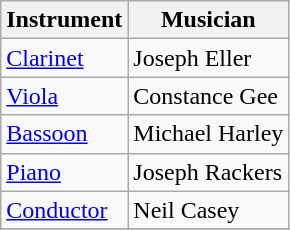<table class="wikitable">
<tr>
<th>Instrument</th>
<th>Musician</th>
</tr>
<tr>
<td><a href='#'>Clarinet</a></td>
<td>Joseph Eller</td>
</tr>
<tr>
<td><a href='#'>Viola</a></td>
<td>Constance Gee</td>
</tr>
<tr>
<td><a href='#'>Bassoon</a></td>
<td>Michael Harley</td>
</tr>
<tr>
<td><a href='#'>Piano</a></td>
<td>Joseph Rackers</td>
</tr>
<tr>
<td><a href='#'>Conductor</a></td>
<td>Neil Casey</td>
</tr>
<tr>
</tr>
</table>
